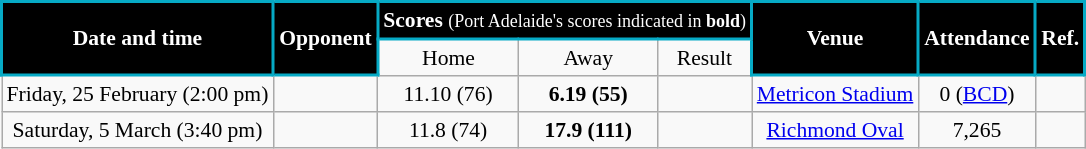<table class="wikitable" style="font-size:90%; text-align:center;">
<tr>
<td style="background:black; color:white; border: solid #06AAC5 2px" rowspan=2><strong>Date and time</strong></td>
<td style="background:black; color:white; border: solid #06AAC5 2px" rowspan=2><strong>Opponent</strong></td>
<td style="background:black; color:white; border: solid #06AAC5 2px" colspan=3><strong>Scores</strong> <small>(Port Adelaide's scores indicated in <strong>bold</strong>)</small></td>
<td style="background:black; color:white; border: solid #06AAC5 2px" rowspan=2><strong>Venue</strong></td>
<td style="background:black; color:white; border: solid #06AAC5 2px" rowspan=2><strong>Attendance</strong></td>
<td style="background:black; color:white; border: solid #06AAC5 2px" rowspan=2><strong>Ref.</strong></td>
</tr>
<tr>
<td>Home</td>
<td>Away</td>
<td>Result</td>
</tr>
<tr>
<td>Friday, 25 February (2:00 pm)</td>
<td></td>
<td>11.10 (76)</td>
<td><strong>6.19 (55)</strong></td>
<td></td>
<td><a href='#'>Metricon Stadium</a></td>
<td>0 (<a href='#'>BCD</a>)</td>
<td></td>
</tr>
<tr>
<td>Saturday, 5 March (3:40 pm)</td>
<td></td>
<td>11.8 (74)</td>
<td><strong>17.9 (111)</strong></td>
<td></td>
<td><a href='#'>Richmond Oval</a></td>
<td>7,265</td>
<td></td>
</tr>
</table>
